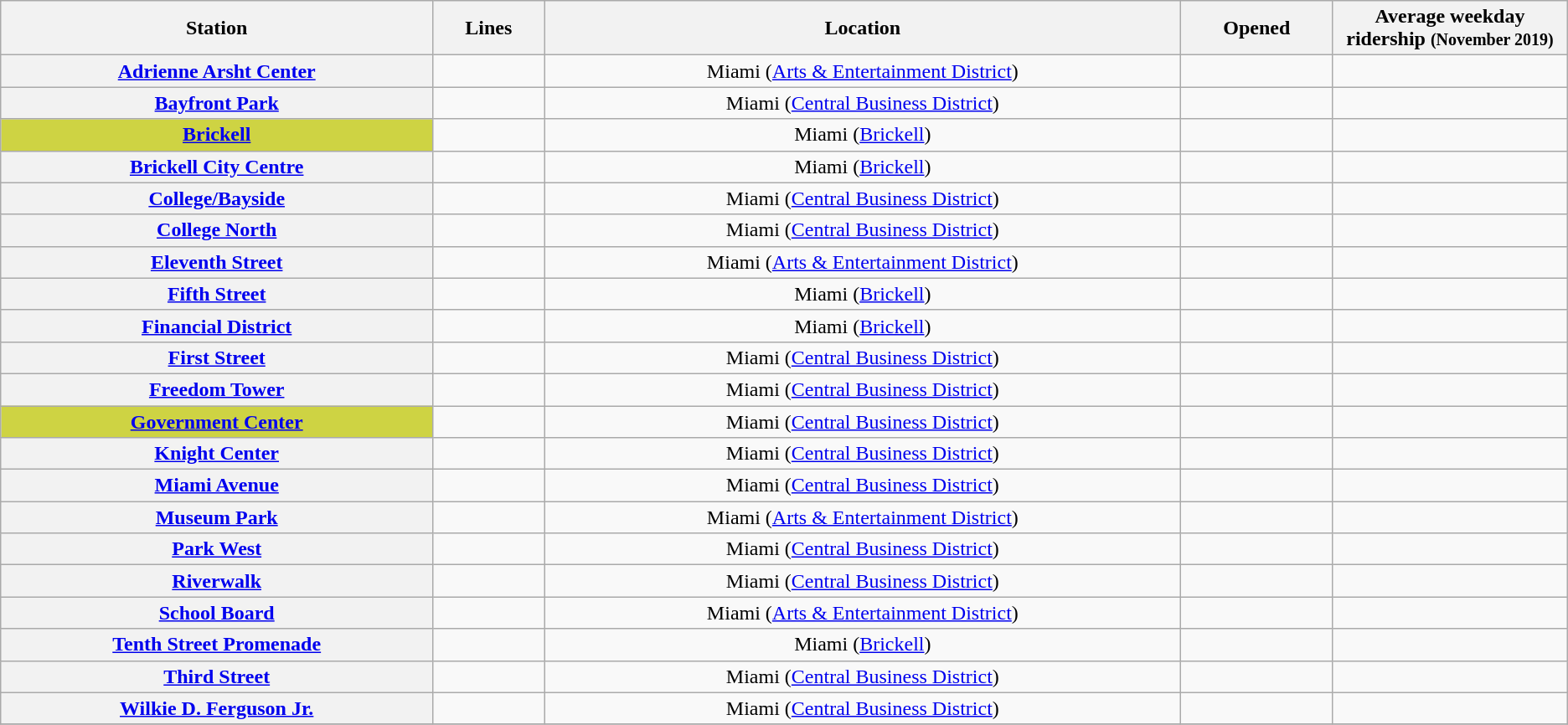<table class="wikitable sortable plainrowheaders">
<tr>
<th scope="col">Station</th>
<th scope="col">Lines</th>
<th scope="col">Location</th>
<th scope="col">Opened</th>
<th scope="col" width=15%>Average weekday ridership <small>(November 2019)</small></th>
</tr>
<tr>
<th scope="row"><a href='#'>Adrienne Arsht Center</a></th>
<td></td>
<td align=center>Miami (<a href='#'>Arts & Entertainment District</a>)</td>
<td></td>
<td align=center></td>
</tr>
<tr>
<th scope="row"><a href='#'>Bayfront Park</a></th>
<td><div></div></td>
<td align=center>Miami (<a href='#'>Central Business District</a>)</td>
<td></td>
<td align=center></td>
</tr>
<tr>
<th scope="row" style="background-color:#CED343"><a href='#'>Brickell</a></th>
<td></td>
<td align=center>Miami (<a href='#'>Brickell</a>)</td>
<td></td>
<td align=center></td>
</tr>
<tr>
<th scope="row"><a href='#'>Brickell City Centre</a></th>
<td></td>
<td align=center>Miami (<a href='#'>Brickell</a>)</td>
<td></td>
<td align=center></td>
</tr>
<tr>
<th scope="row"><a href='#'>College/Bayside</a></th>
<td></td>
<td align=center>Miami (<a href='#'>Central Business District</a>)</td>
<td></td>
<td align=center></td>
</tr>
<tr>
<th scope="row"><a href='#'>College North</a></th>
<td></td>
<td align=center>Miami (<a href='#'>Central Business District</a>)</td>
<td></td>
<td align=center></td>
</tr>
<tr>
<th scope="row"><a href='#'>Eleventh Street</a></th>
<td></td>
<td align=center>Miami (<a href='#'>Arts & Entertainment District</a>)</td>
<td></td>
<td align=center></td>
</tr>
<tr>
<th scope="row"><a href='#'>Fifth Street</a></th>
<td></td>
<td align=center>Miami (<a href='#'>Brickell</a>)</td>
<td></td>
<td align=center></td>
</tr>
<tr>
<th scope="row"><a href='#'>Financial District</a></th>
<td></td>
<td align=center>Miami (<a href='#'>Brickell</a>)</td>
<td></td>
<td align=center></td>
</tr>
<tr>
<th scope="row"><a href='#'>First Street</a></th>
<td></td>
<td align=center>Miami (<a href='#'>Central Business District</a>)</td>
<td></td>
<td align=center></td>
</tr>
<tr>
<th scope="row"><a href='#'>Freedom Tower</a></th>
<td></td>
<td align=center>Miami (<a href='#'>Central Business District</a>)</td>
<td></td>
<td align=center></td>
</tr>
<tr>
<th scope="row" style="background-color:#CED343"><a href='#'>Government Center</a></th>
<td></td>
<td align=center>Miami (<a href='#'>Central Business District</a>)</td>
<td></td>
<td align=center></td>
</tr>
<tr>
<th scope="row"><a href='#'>Knight Center</a></th>
<td></td>
<td align=center>Miami (<a href='#'>Central Business District</a>)</td>
<td></td>
<td align=center></td>
</tr>
<tr>
<th scope="row"><a href='#'>Miami Avenue</a></th>
<td></td>
<td align=center>Miami (<a href='#'>Central Business District</a>)</td>
<td></td>
<td align=center></td>
</tr>
<tr>
<th scope="row"><a href='#'>Museum Park</a></th>
<td></td>
<td align=center>Miami (<a href='#'>Arts & Entertainment District</a>)</td>
<td></td>
<td align=center></td>
</tr>
<tr>
<th scope="row"><a href='#'>Park West</a></th>
<td></td>
<td align=center>Miami (<a href='#'>Central Business District</a>)</td>
<td></td>
<td align=center></td>
</tr>
<tr>
<th scope="row"><a href='#'>Riverwalk</a></th>
<td></td>
<td align=center>Miami (<a href='#'>Central Business District</a>)</td>
<td></td>
<td align=center></td>
</tr>
<tr>
<th scope="row"><a href='#'>School Board</a></th>
<td></td>
<td align=center>Miami (<a href='#'>Arts & Entertainment District</a>)</td>
<td></td>
<td align=center></td>
</tr>
<tr>
<th scope="row"><a href='#'>Tenth Street Promenade</a></th>
<td></td>
<td align=center>Miami (<a href='#'>Brickell</a>)</td>
<td></td>
<td align=center></td>
</tr>
<tr>
<th scope="row"><a href='#'>Third Street</a></th>
<td></td>
<td align=center>Miami (<a href='#'>Central Business District</a>)</td>
<td></td>
<td align=center></td>
</tr>
<tr>
<th scope="row"><a href='#'>Wilkie D. Ferguson Jr.</a></th>
<td></td>
<td align=center>Miami (<a href='#'>Central Business District</a>)</td>
<td></td>
<td align=center></td>
</tr>
<tr>
</tr>
</table>
